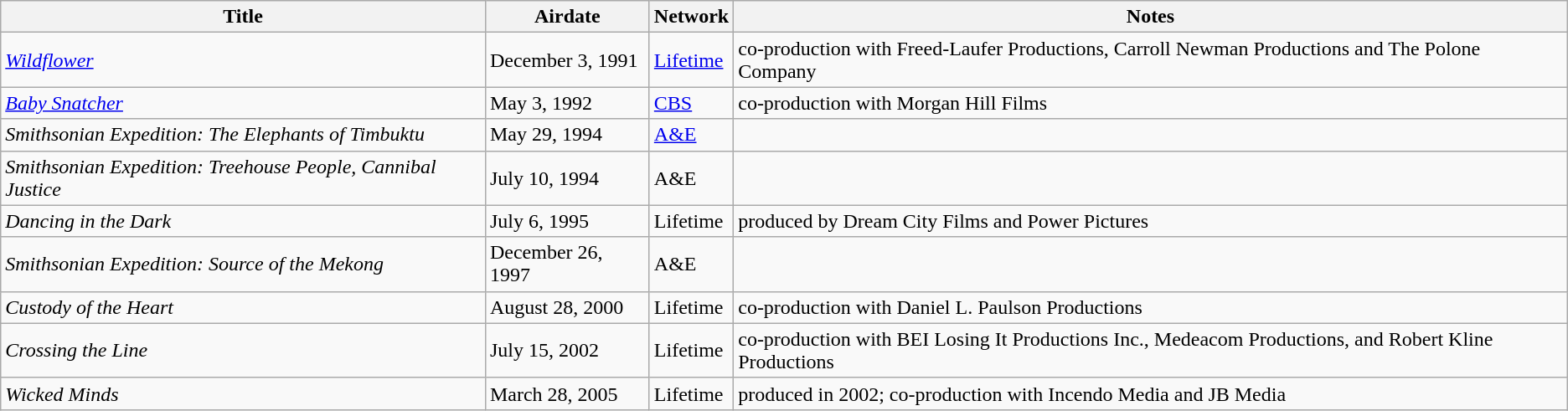<table class="wikitable sortable">
<tr>
<th>Title</th>
<th>Airdate</th>
<th>Network</th>
<th>Notes</th>
</tr>
<tr>
<td><em><a href='#'>Wildflower</a></em></td>
<td>December 3, 1991</td>
<td><a href='#'>Lifetime</a></td>
<td>co-production with Freed-Laufer Productions, Carroll Newman Productions and The Polone Company</td>
</tr>
<tr>
<td><em><a href='#'>Baby Snatcher</a></em></td>
<td>May 3, 1992</td>
<td><a href='#'>CBS</a></td>
<td>co-production with Morgan Hill Films</td>
</tr>
<tr>
<td><em>Smithsonian Expedition: The Elephants of Timbuktu</em></td>
<td>May 29, 1994</td>
<td><a href='#'>A&E</a></td>
<td></td>
</tr>
<tr>
<td><em>Smithsonian Expedition: Treehouse People, Cannibal Justice</em></td>
<td>July 10, 1994</td>
<td>A&E</td>
<td></td>
</tr>
<tr>
<td><em>Dancing in the Dark</em></td>
<td>July 6, 1995</td>
<td>Lifetime</td>
<td>produced by Dream City Films and Power Pictures</td>
</tr>
<tr>
<td><em>Smithsonian Expedition: Source of the Mekong</em></td>
<td>December 26, 1997</td>
<td>A&E</td>
<td></td>
</tr>
<tr>
<td><em>Custody of the Heart</em></td>
<td>August 28, 2000</td>
<td>Lifetime</td>
<td>co-production with Daniel L. Paulson Productions</td>
</tr>
<tr>
<td><em>Crossing the Line</em></td>
<td>July 15, 2002</td>
<td>Lifetime</td>
<td>co-production with BEI Losing It Productions Inc., Medeacom Productions, and Robert Kline Productions</td>
</tr>
<tr>
<td><em>Wicked Minds</em></td>
<td>March 28, 2005</td>
<td>Lifetime</td>
<td>produced in 2002; co-production with Incendo Media and JB Media</td>
</tr>
</table>
